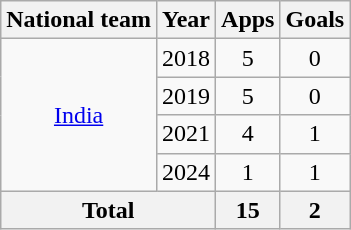<table class="wikitable" style="text-align: center;">
<tr>
<th>National team</th>
<th>Year</th>
<th>Apps</th>
<th>Goals</th>
</tr>
<tr>
<td rowspan="4"><a href='#'>India</a></td>
<td>2018</td>
<td>5</td>
<td>0</td>
</tr>
<tr>
<td>2019</td>
<td>5</td>
<td>0</td>
</tr>
<tr>
<td>2021</td>
<td>4</td>
<td>1</td>
</tr>
<tr>
<td>2024</td>
<td>1</td>
<td>1</td>
</tr>
<tr>
<th colspan="2">Total</th>
<th>15</th>
<th>2</th>
</tr>
</table>
